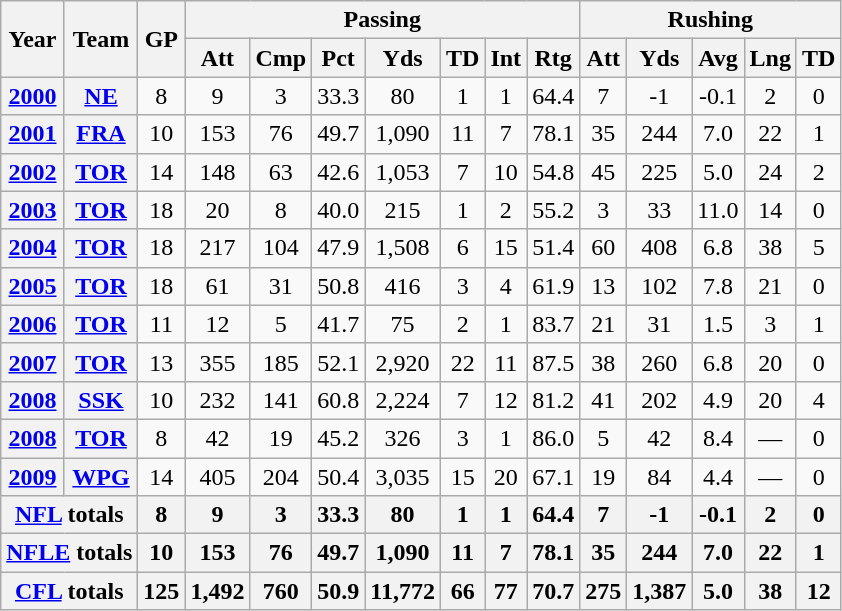<table class="wikitable" style="text-align: center;">
<tr>
<th rowspan="2">Year</th>
<th rowspan="2">Team</th>
<th rowspan="2">GP</th>
<th colspan="7">Passing</th>
<th colspan="5">Rushing</th>
</tr>
<tr>
<th>Att</th>
<th>Cmp</th>
<th>Pct</th>
<th>Yds</th>
<th>TD</th>
<th>Int</th>
<th>Rtg</th>
<th>Att</th>
<th>Yds</th>
<th>Avg</th>
<th>Lng</th>
<th>TD</th>
</tr>
<tr>
<th><a href='#'>2000</a></th>
<th><a href='#'>NE</a></th>
<td>8</td>
<td>9</td>
<td>3</td>
<td>33.3</td>
<td>80</td>
<td>1</td>
<td>1</td>
<td>64.4</td>
<td>7</td>
<td>-1</td>
<td>-0.1</td>
<td>2</td>
<td>0</td>
</tr>
<tr>
<th><a href='#'>2001</a></th>
<th><a href='#'>FRA</a></th>
<td>10</td>
<td>153</td>
<td>76</td>
<td>49.7</td>
<td>1,090</td>
<td>11</td>
<td>7</td>
<td>78.1</td>
<td>35</td>
<td>244</td>
<td>7.0</td>
<td>22</td>
<td>1</td>
</tr>
<tr>
<th><a href='#'>2002</a></th>
<th><a href='#'>TOR</a></th>
<td>14</td>
<td>148</td>
<td>63</td>
<td>42.6</td>
<td>1,053</td>
<td>7</td>
<td>10</td>
<td>54.8</td>
<td>45</td>
<td>225</td>
<td>5.0</td>
<td>24</td>
<td>2</td>
</tr>
<tr>
<th><a href='#'>2003</a></th>
<th><a href='#'>TOR</a></th>
<td>18</td>
<td>20</td>
<td>8</td>
<td>40.0</td>
<td>215</td>
<td>1</td>
<td>2</td>
<td>55.2</td>
<td>3</td>
<td>33</td>
<td>11.0</td>
<td>14</td>
<td>0</td>
</tr>
<tr>
<th><a href='#'>2004</a></th>
<th><a href='#'>TOR</a></th>
<td>18</td>
<td>217</td>
<td>104</td>
<td>47.9</td>
<td>1,508</td>
<td>6</td>
<td>15</td>
<td>51.4</td>
<td>60</td>
<td>408</td>
<td>6.8</td>
<td>38</td>
<td>5</td>
</tr>
<tr>
<th><a href='#'>2005</a></th>
<th><a href='#'>TOR</a></th>
<td>18</td>
<td>61</td>
<td>31</td>
<td>50.8</td>
<td>416</td>
<td>3</td>
<td>4</td>
<td>61.9</td>
<td>13</td>
<td>102</td>
<td>7.8</td>
<td>21</td>
<td>0</td>
</tr>
<tr>
<th><a href='#'>2006</a></th>
<th><a href='#'>TOR</a></th>
<td>11</td>
<td>12</td>
<td>5</td>
<td>41.7</td>
<td>75</td>
<td>2</td>
<td>1</td>
<td>83.7</td>
<td>21</td>
<td>31</td>
<td>1.5</td>
<td>3</td>
<td>1</td>
</tr>
<tr>
<th><a href='#'>2007</a></th>
<th><a href='#'>TOR</a></th>
<td>13</td>
<td>355</td>
<td>185</td>
<td>52.1</td>
<td>2,920</td>
<td>22</td>
<td>11</td>
<td>87.5</td>
<td>38</td>
<td>260</td>
<td>6.8</td>
<td>20</td>
<td>0</td>
</tr>
<tr>
<th><a href='#'>2008</a></th>
<th><a href='#'>SSK</a></th>
<td>10</td>
<td>232</td>
<td>141</td>
<td>60.8</td>
<td>2,224</td>
<td>7</td>
<td>12</td>
<td>81.2</td>
<td>41</td>
<td>202</td>
<td>4.9</td>
<td>20</td>
<td>4</td>
</tr>
<tr>
<th><a href='#'>2008</a></th>
<th><a href='#'>TOR</a></th>
<td>8</td>
<td>42</td>
<td>19</td>
<td>45.2</td>
<td>326</td>
<td>3</td>
<td>1</td>
<td>86.0</td>
<td>5</td>
<td>42</td>
<td>8.4</td>
<td>—</td>
<td>0</td>
</tr>
<tr>
<th><a href='#'>2009</a></th>
<th><a href='#'>WPG</a></th>
<td>14</td>
<td>405</td>
<td>204</td>
<td>50.4</td>
<td>3,035</td>
<td>15</td>
<td>20</td>
<td>67.1</td>
<td>19</td>
<td>84</td>
<td>4.4</td>
<td>—</td>
<td>0</td>
</tr>
<tr>
<th colspan="2"><a href='#'>NFL</a> totals</th>
<th>8</th>
<th>9</th>
<th>3</th>
<th>33.3</th>
<th>80</th>
<th>1</th>
<th>1</th>
<th>64.4</th>
<th>7</th>
<th>-1</th>
<th>-0.1</th>
<th>2</th>
<th>0</th>
</tr>
<tr>
<th colspan="2"><a href='#'>NFLE</a> totals</th>
<th>10</th>
<th>153</th>
<th>76</th>
<th>49.7</th>
<th>1,090</th>
<th>11</th>
<th>7</th>
<th>78.1</th>
<th>35</th>
<th>244</th>
<th>7.0</th>
<th>22</th>
<th>1</th>
</tr>
<tr>
<th colspan="2"><a href='#'>CFL</a> totals</th>
<th>125</th>
<th>1,492</th>
<th>760</th>
<th>50.9</th>
<th>11,772</th>
<th>66</th>
<th>77</th>
<th>70.7</th>
<th>275</th>
<th>1,387</th>
<th>5.0</th>
<th>38</th>
<th>12</th>
</tr>
</table>
